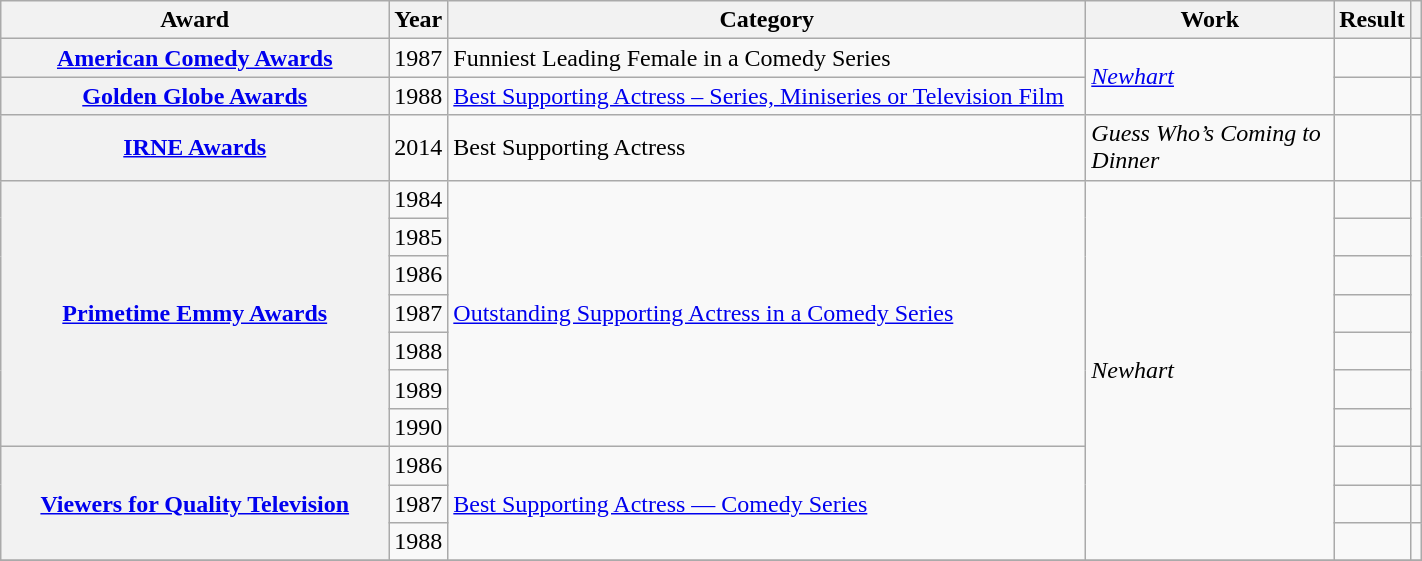<table class="wikitable unsortable plainrowheaders" style="width:75%;">
<tr>
<th style="width:30%;">Award</th>
<th style="width:1%;">Year</th>
<th style="width:50%;">Category</th>
<th style="width:25%;">Work</th>
<th style="width:10%;">Result</th>
<th style="width:1%;" class="unsortable"></th>
</tr>
<tr>
<th scope="row" style="text-align:center;"><a href='#'>American Comedy Awards</a></th>
<td>1987</td>
<td>Funniest Leading Female in a Comedy Series</td>
<td rowspan="2"><em><a href='#'>Newhart</a></em></td>
<td></td>
<td style="text-align:center;"></td>
</tr>
<tr>
<th scope="row" style="text-align:center;"><a href='#'>Golden Globe Awards</a></th>
<td>1988</td>
<td><a href='#'>Best Supporting Actress – Series, Miniseries or Television Film</a></td>
<td></td>
<td style="text-align:center;"></td>
</tr>
<tr>
<th scope="row" style="text-align:center;"><a href='#'>IRNE Awards</a></th>
<td>2014</td>
<td>Best Supporting Actress</td>
<td><em>Guess Who’s Coming to Dinner</em></td>
<td></td>
<td style="text-align:center;"></td>
</tr>
<tr>
<th scope="row" rowspan="7" style="text-align:center;"><a href='#'>Primetime Emmy Awards</a></th>
<td>1984</td>
<td rowspan="7"><a href='#'>Outstanding Supporting Actress in a Comedy Series</a></td>
<td rowspan="10"><em>Newhart</em></td>
<td></td>
<td rowspan="7" style="text-align:center;"></td>
</tr>
<tr>
<td>1985</td>
<td></td>
</tr>
<tr>
<td>1986</td>
<td></td>
</tr>
<tr>
<td>1987</td>
<td></td>
</tr>
<tr>
<td>1988</td>
<td></td>
</tr>
<tr>
<td>1989</td>
<td></td>
</tr>
<tr>
<td>1990</td>
<td></td>
</tr>
<tr>
<th scope="row" rowspan="3" style="text-align:center;"><a href='#'>Viewers for Quality Television</a></th>
<td>1986</td>
<td rowspan="3"><a href='#'>Best Supporting Actress — Comedy Series</a></td>
<td></td>
<td style="text-align:center;"></td>
</tr>
<tr>
<td>1987</td>
<td></td>
<td style="text-align:center;"></td>
</tr>
<tr>
<td>1988</td>
<td></td>
<td style="text-align:center;"></td>
</tr>
<tr>
</tr>
</table>
